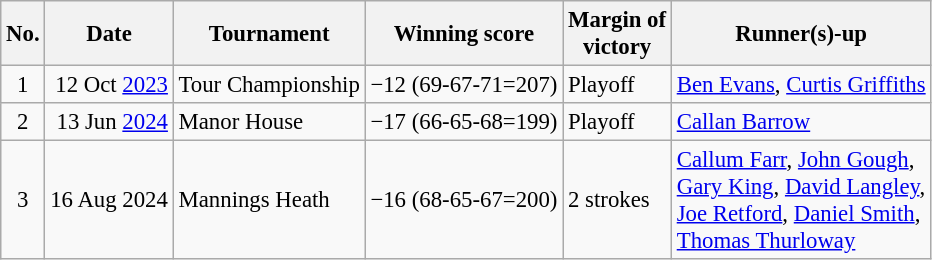<table class="wikitable" style="font-size:95%;">
<tr>
<th>No.</th>
<th>Date</th>
<th>Tournament</th>
<th>Winning score</th>
<th>Margin of<br>victory</th>
<th>Runner(s)-up</th>
</tr>
<tr>
<td align=center>1</td>
<td align=right>12 Oct <a href='#'>2023</a></td>
<td>Tour Championship</td>
<td>−12 (69-67-71=207)</td>
<td>Playoff</td>
<td> <a href='#'>Ben Evans</a>,  <a href='#'>Curtis Griffiths</a></td>
</tr>
<tr>
<td align=center>2</td>
<td align=right>13 Jun <a href='#'>2024</a></td>
<td>Manor House</td>
<td>−17 (66-65-68=199)</td>
<td>Playoff</td>
<td> <a href='#'>Callan Barrow</a></td>
</tr>
<tr>
<td align=center>3</td>
<td align=right>16 Aug 2024</td>
<td>Mannings Heath</td>
<td>−16 (68-65-67=200)</td>
<td>2 strokes</td>
<td> <a href='#'>Callum Farr</a>,  <a href='#'>John Gough</a>,<br> <a href='#'>Gary King</a>,  <a href='#'>David Langley</a>,<br> <a href='#'>Joe Retford</a>,  <a href='#'>Daniel Smith</a>,<br> <a href='#'>Thomas Thurloway</a></td>
</tr>
</table>
